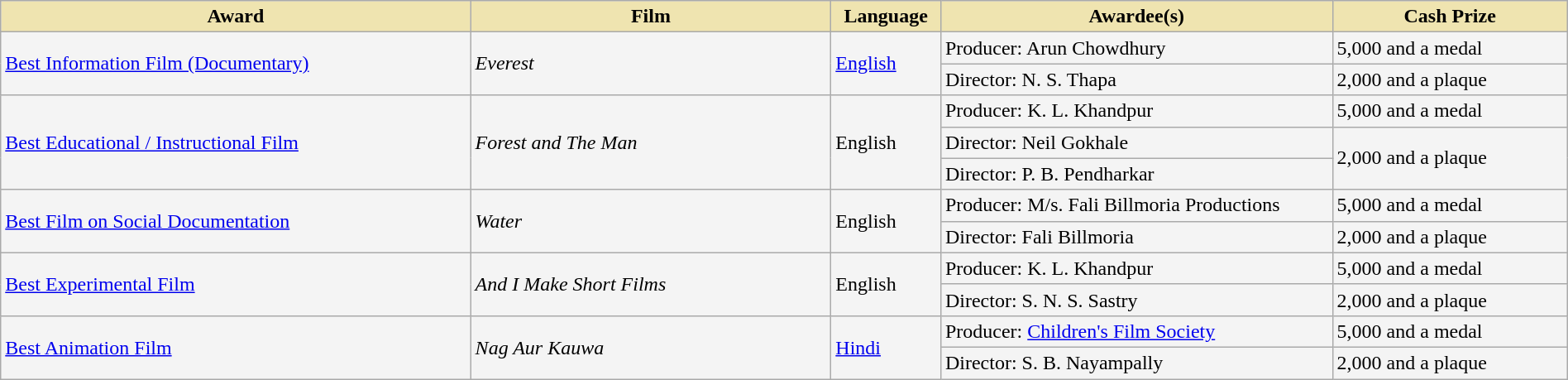<table class="wikitable sortable" style="width:100%;">
<tr>
<th style="background-color:#EFE4B0;width:30%;">Award</th>
<th style="background-color:#EFE4B0;width:23%;">Film</th>
<th style="background-color:#EFE4B0;width:7%;">Language</th>
<th style="background-color:#EFE4B0;width:25%;">Awardee(s)</th>
<th style="background-color:#EFE4B0;width:15%;">Cash Prize</th>
</tr>
<tr style="background-color:#F4F4F4">
<td rowspan="2"><a href='#'>Best Information Film (Documentary)</a></td>
<td rowspan="2"><em>Everest</em></td>
<td rowspan="2"><a href='#'>English</a></td>
<td>Producer: Arun Chowdhury </td>
<td>5,000 and a medal</td>
</tr>
<tr style="background-color:#F4F4F4">
<td>Director: N. S. Thapa</td>
<td>2,000 and a plaque</td>
</tr>
<tr style="background-color:#F4F4F4">
<td rowspan="3"><a href='#'>Best Educational / Instructional Film</a></td>
<td rowspan="3"><em>Forest and The Man</em></td>
<td rowspan="3">English</td>
<td>Producer: K. L. Khandpur </td>
<td>5,000 and a medal</td>
</tr>
<tr style="background-color:#F4F4F4">
<td>Director: Neil Gokhale</td>
<td rowspan="2">2,000 and a plaque</td>
</tr>
<tr style="background-color:#F4F4F4">
<td>Director: P. B. Pendharkar</td>
</tr>
<tr style="background-color:#F4F4F4">
<td rowspan="2"><a href='#'>Best Film on Social Documentation</a></td>
<td rowspan="2"><em>Water</em></td>
<td rowspan="2">English</td>
<td>Producer: M/s. Fali Billmoria Productions</td>
<td>5,000 and a medal</td>
</tr>
<tr style="background-color:#F4F4F4">
<td>Director: Fali Billmoria</td>
<td>2,000 and a plaque</td>
</tr>
<tr style="background-color:#F4F4F4">
<td rowspan="2"><a href='#'>Best Experimental Film</a></td>
<td rowspan="2"><em>And I Make Short Films</em></td>
<td rowspan="2">English</td>
<td>Producer: K. L. Khandpur </td>
<td>5,000 and a medal</td>
</tr>
<tr style="background-color:#F4F4F4">
<td>Director: S. N. S. Sastry</td>
<td>2,000 and a plaque</td>
</tr>
<tr style="background-color:#F4F4F4">
<td rowspan="2"><a href='#'>Best Animation Film</a></td>
<td rowspan="2"><em>Nag Aur Kauwa</em></td>
<td rowspan="2"><a href='#'>Hindi</a></td>
<td>Producer: <a href='#'>Children's Film Society</a></td>
<td>5,000 and a medal</td>
</tr>
<tr style="background-color:#F4F4F4">
<td>Director: S. B. Nayampally</td>
<td>2,000 and a plaque</td>
</tr>
</table>
